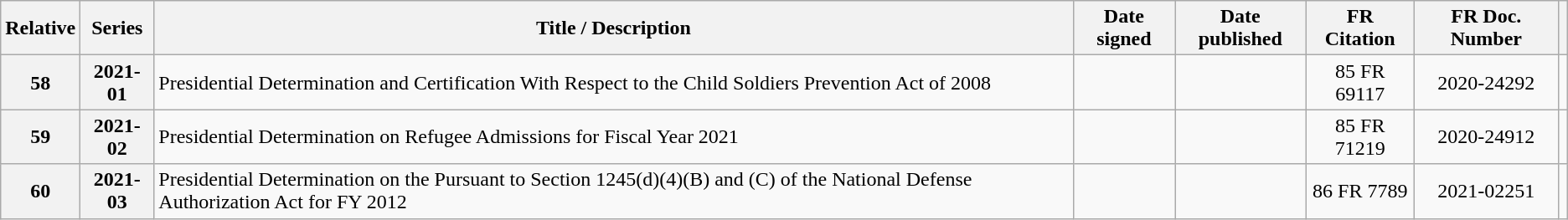<table class="wikitable sortable">
<tr>
<th>Relative </th>
<th>Series </th>
<th>Title / Description</th>
<th>Date signed</th>
<th>Date published</th>
<th>FR Citation</th>
<th>FR Doc. Number</th>
<th class="unsortable"></th>
</tr>
<tr style="text-align:center">
<th>58</th>
<th>2021-01</th>
<td style="text-align:left">Presidential Determination and Certification With Respect to the Child Soldiers Prevention Act of 2008</td>
<td></td>
<td></td>
<td>85 FR 69117</td>
<td>2020-24292</td>
<td></td>
</tr>
<tr style="text-align:center">
<th>59</th>
<th>2021-02</th>
<td style="text-align:left">Presidential Determination on Refugee Admissions for Fiscal Year 2021</td>
<td></td>
<td></td>
<td>85 FR 71219</td>
<td>2020-24912</td>
<td></td>
</tr>
<tr style="text-align:center">
<th>60</th>
<th>2021-03</th>
<td style="text-align:left">Presidential Determination on the Pursuant to Section 1245(d)(4)(B) and (C) of the National Defense Authorization Act for FY 2012</td>
<td></td>
<td></td>
<td>86 FR 7789</td>
<td>2021-02251</td>
<td></td>
</tr>
</table>
